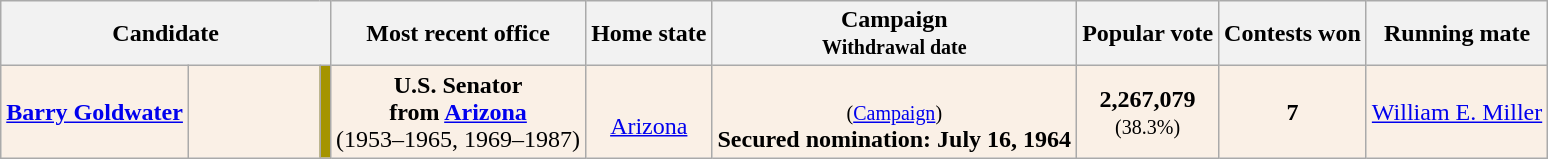<table class="sortable wikitable" style="text-align:center;">
<tr>
<th colspan="3">Candidate</th>
<th class="unsortable">Most recent office</th>
<th>Home state</th>
<th data-sort-type="date">Campaign<br><small>Withdrawal date</small></th>
<th>Popular vote</th>
<th>Contests won</th>
<th>Running mate</th>
</tr>
<tr style="background:linen;">
<th style="background:linen;" scope="row" data-sort-=""><a href='#'>Barry Goldwater</a></th>
<td style="min-width:80px;"></td>
<td style="background:#a59400;"></td>
<td><strong>U.S. Senator<br>from <a href='#'>Arizona</a></strong><br>(1953–1965, 1969–1987)</td>
<td><br><a href='#'>Arizona</a></td>
<td data-sort-value="0"><br><small>(<a href='#'>Campaign</a>)</small><br><strong>Secured nomination:</strong> <strong>July 16, 1964</strong></td>
<td data-sort-value="2,267,079"><strong>2,267,079</strong><br><small>(38.3%)</small></td>
<td data-sort-value="7"><strong>7</strong></td>
<td><a href='#'>William E. Miller</a></td>
</tr>
</table>
